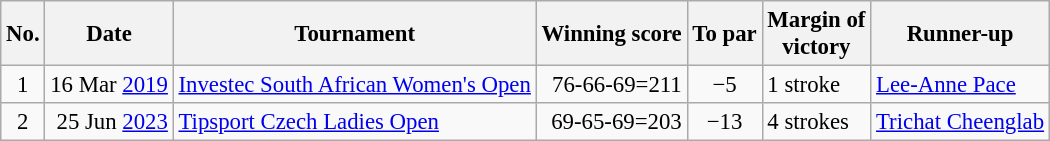<table class="wikitable " style="font-size:95%;">
<tr>
<th>No.</th>
<th>Date</th>
<th>Tournament</th>
<th>Winning score</th>
<th>To par</th>
<th>Margin of<br>victory</th>
<th>Runner-up</th>
</tr>
<tr>
<td align=center>1</td>
<td align=right>16 Mar <a href='#'>2019</a></td>
<td><a href='#'>Investec South African Women's Open</a></td>
<td align=right>76-66-69=211</td>
<td align=center>−5</td>
<td>1 stroke</td>
<td> <a href='#'>Lee-Anne Pace</a></td>
</tr>
<tr>
<td align=center>2</td>
<td align=right>25 Jun <a href='#'>2023</a></td>
<td><a href='#'>Tipsport Czech Ladies Open</a></td>
<td align=right>69-65-69=203</td>
<td align=center>−13</td>
<td>4 strokes</td>
<td> <a href='#'>Trichat Cheenglab</a></td>
</tr>
</table>
